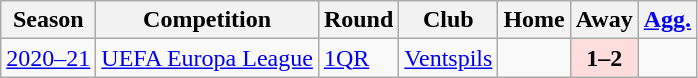<table class="wikitable">
<tr>
<th>Season</th>
<th>Competition</th>
<th>Round</th>
<th>Club</th>
<th>Home</th>
<th>Away</th>
<th><a href='#'>Agg.</a></th>
</tr>
<tr>
<td><a href='#'>2020–21</a></td>
<td><a href='#'>UEFA Europa League</a></td>
<td><a href='#'>1QR</a></td>
<td> <a href='#'>Ventspils</a></td>
<td></td>
<td style="text-align:center; background:#fdd;"><strong>1–2</strong></td>
<td></td>
</tr>
</table>
